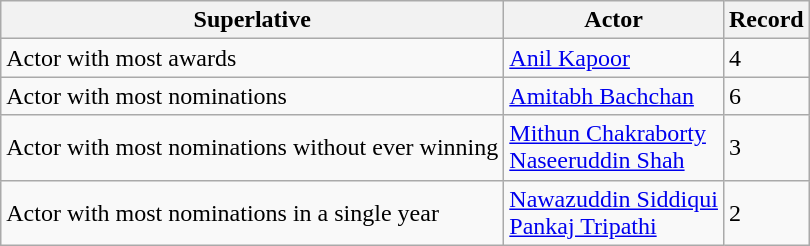<table class="wikitable">
<tr>
<th>Superlative</th>
<th>Actor</th>
<th>Record</th>
</tr>
<tr>
<td>Actor with most awards</td>
<td><a href='#'>Anil Kapoor</a></td>
<td>4</td>
</tr>
<tr>
<td>Actor with most nominations</td>
<td><a href='#'>Amitabh Bachchan</a></td>
<td>6</td>
</tr>
<tr>
<td>Actor with most nominations without ever winning</td>
<td><a href='#'>Mithun Chakraborty</a><br><a href='#'>Naseeruddin Shah</a></td>
<td>3</td>
</tr>
<tr>
<td>Actor with most nominations in a single year</td>
<td><a href='#'>Nawazuddin Siddiqui</a> <br> <a href='#'>Pankaj Tripathi</a> </td>
<td>2</td>
</tr>
</table>
